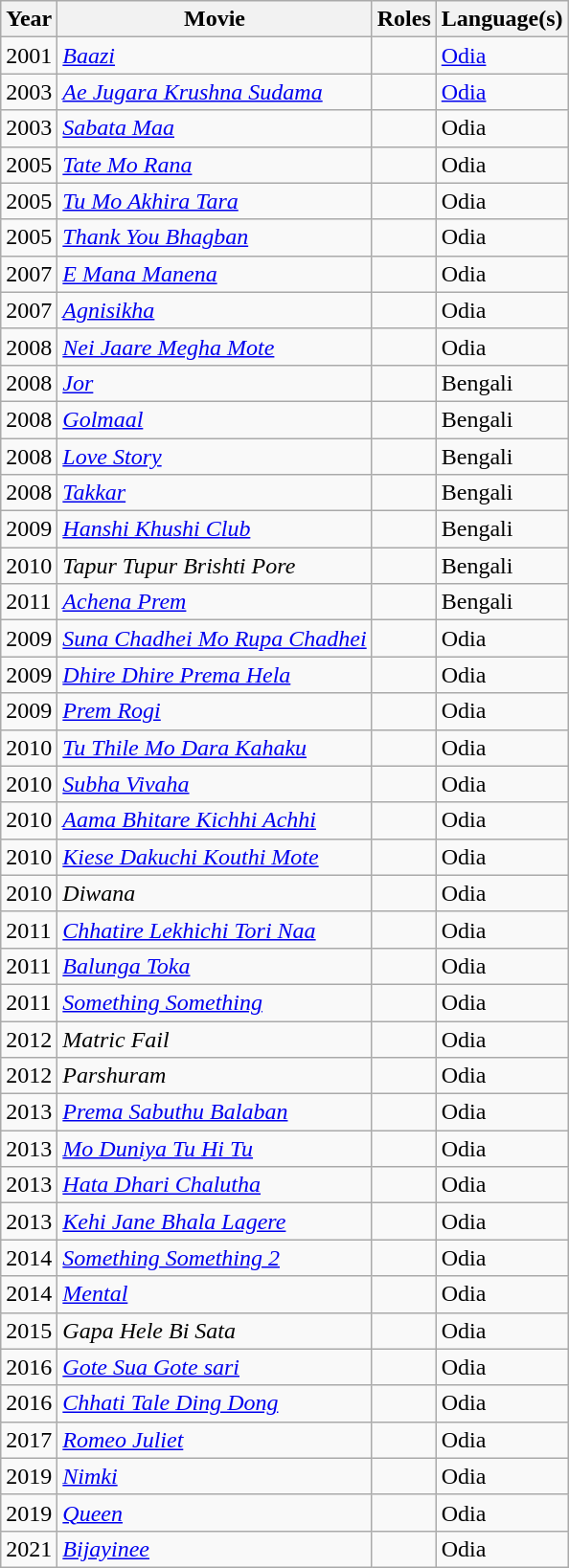<table class="wikitable sortable" border="0" bgcolor="#F5F5F5">
<tr>
<th>Year</th>
<th>Movie</th>
<th>Roles</th>
<th>Language(s)</th>
</tr>
<tr>
<td>2001</td>
<td><em><a href='#'>Baazi</a></em></td>
<td></td>
<td><a href='#'>Odia</a></td>
</tr>
<tr>
<td>2003</td>
<td><em><a href='#'>Ae Jugara Krushna Sudama</a></em></td>
<td></td>
<td><a href='#'>Odia</a></td>
</tr>
<tr>
<td>2003</td>
<td><em><a href='#'>Sabata Maa</a></em></td>
<td></td>
<td>Odia</td>
</tr>
<tr>
<td>2005</td>
<td><em><a href='#'>Tate Mo Rana</a></em></td>
<td></td>
<td>Odia</td>
</tr>
<tr>
<td>2005</td>
<td><em><a href='#'>Tu Mo Akhira Tara</a></em></td>
<td></td>
<td>Odia</td>
</tr>
<tr>
<td>2005</td>
<td><em><a href='#'>Thank You Bhagban</a></em></td>
<td></td>
<td>Odia</td>
</tr>
<tr>
<td>2007</td>
<td><em><a href='#'>E Mana Manena</a></em></td>
<td></td>
<td>Odia</td>
</tr>
<tr>
<td>2007</td>
<td><em><a href='#'>Agnisikha</a></em></td>
<td></td>
<td>Odia</td>
</tr>
<tr>
<td>2008</td>
<td><em><a href='#'>Nei Jaare Megha Mote</a></em></td>
<td></td>
<td>Odia</td>
</tr>
<tr>
<td>2008</td>
<td><em><a href='#'>Jor</a></em></td>
<td></td>
<td>Bengali</td>
</tr>
<tr>
<td>2008</td>
<td><em><a href='#'>Golmaal</a></em></td>
<td></td>
<td>Bengali</td>
</tr>
<tr>
<td>2008</td>
<td><em><a href='#'>Love Story</a></em></td>
<td></td>
<td>Bengali</td>
</tr>
<tr>
<td>2008</td>
<td><em><a href='#'>Takkar</a></em></td>
<td></td>
<td>Bengali</td>
</tr>
<tr>
<td>2009</td>
<td><em><a href='#'>Hanshi Khushi Club</a></em></td>
<td></td>
<td>Bengali</td>
</tr>
<tr>
<td>2010</td>
<td><em>Tapur Tupur Brishti Pore</em></td>
<td></td>
<td>Bengali</td>
</tr>
<tr>
<td>2011</td>
<td><em><a href='#'>Achena Prem</a></em></td>
<td></td>
<td>Bengali</td>
</tr>
<tr>
<td>2009</td>
<td><em><a href='#'>Suna Chadhei Mo Rupa Chadhei</a></em></td>
<td></td>
<td>Odia</td>
</tr>
<tr>
<td>2009</td>
<td><em><a href='#'>Dhire Dhire Prema Hela</a></em></td>
<td></td>
<td>Odia</td>
</tr>
<tr>
<td>2009</td>
<td><em><a href='#'>Prem Rogi</a></em></td>
<td></td>
<td>Odia</td>
</tr>
<tr>
<td>2010</td>
<td><em><a href='#'>Tu Thile Mo Dara Kahaku</a></em></td>
<td></td>
<td>Odia</td>
</tr>
<tr>
<td>2010</td>
<td><em><a href='#'>Subha Vivaha</a></em></td>
<td></td>
<td>Odia</td>
</tr>
<tr>
<td>2010</td>
<td><em><a href='#'>Aama Bhitare Kichhi Achhi</a></em></td>
<td></td>
<td>Odia</td>
</tr>
<tr>
<td>2010</td>
<td><em><a href='#'>Kiese Dakuchi Kouthi Mote</a></em></td>
<td></td>
<td>Odia</td>
</tr>
<tr>
<td>2010</td>
<td><em>Diwana</em></td>
<td></td>
<td>Odia</td>
</tr>
<tr>
<td>2011</td>
<td><em><a href='#'>Chhatire Lekhichi Tori Naa</a></em></td>
<td></td>
<td>Odia</td>
</tr>
<tr>
<td>2011</td>
<td><em><a href='#'>Balunga Toka</a></em></td>
<td></td>
<td>Odia</td>
</tr>
<tr>
<td>2011</td>
<td><em><a href='#'>Something Something</a></em></td>
<td></td>
<td>Odia</td>
</tr>
<tr>
<td>2012</td>
<td><em>Matric Fail</em></td>
<td></td>
<td>Odia</td>
</tr>
<tr>
<td>2012</td>
<td><em>Parshuram</em></td>
<td></td>
<td>Odia</td>
</tr>
<tr>
<td>2013</td>
<td><em><a href='#'>Prema Sabuthu Balaban</a></em></td>
<td></td>
<td>Odia</td>
</tr>
<tr>
<td>2013</td>
<td><em><a href='#'>Mo Duniya Tu Hi Tu</a></em></td>
<td></td>
<td>Odia</td>
</tr>
<tr>
<td>2013</td>
<td><em><a href='#'>Hata Dhari Chalutha</a></em></td>
<td></td>
<td>Odia</td>
</tr>
<tr>
<td>2013</td>
<td><em><a href='#'>Kehi Jane Bhala Lagere</a></em></td>
<td></td>
<td>Odia</td>
</tr>
<tr>
<td>2014</td>
<td><em><a href='#'>Something Something 2</a></em></td>
<td></td>
<td>Odia</td>
</tr>
<tr>
<td>2014</td>
<td><em><a href='#'>Mental</a></em></td>
<td></td>
<td>Odia</td>
</tr>
<tr>
<td>2015</td>
<td><em>Gapa Hele Bi Sata</em></td>
<td></td>
<td>Odia</td>
</tr>
<tr>
<td>2016</td>
<td><em><a href='#'>Gote Sua Gote sari</a></em></td>
<td></td>
<td>Odia</td>
</tr>
<tr>
<td>2016</td>
<td><em><a href='#'>Chhati Tale Ding Dong</a></em></td>
<td></td>
<td>Odia</td>
</tr>
<tr>
<td>2017</td>
<td><em><a href='#'>Romeo Juliet</a></em></td>
<td></td>
<td>Odia</td>
</tr>
<tr>
<td>2019</td>
<td><em><a href='#'>Nimki</a></em></td>
<td></td>
<td>Odia</td>
</tr>
<tr>
<td>2019</td>
<td><em><a href='#'>Queen</a></em></td>
<td></td>
<td>Odia</td>
</tr>
<tr>
<td>2021</td>
<td><em><a href='#'>Bijayinee</a></em></td>
<td></td>
<td>Odia</td>
</tr>
</table>
